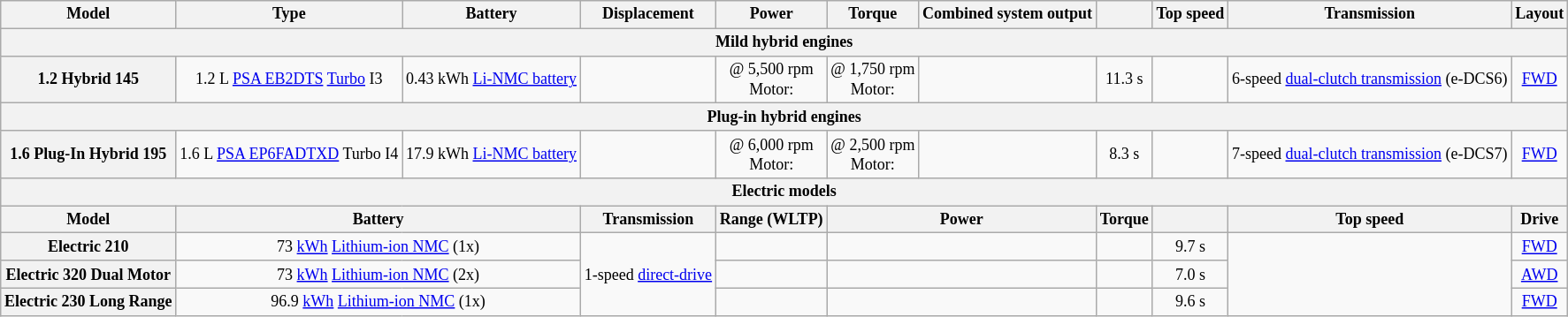<table class="wikitable" style="font-size:75%;text-align:center;">
<tr>
<th>Model</th>
<th>Type</th>
<th>Battery</th>
<th>Displacement</th>
<th>Power</th>
<th>Torque</th>
<th>Combined system output</th>
<th></th>
<th>Top speed</th>
<th>Transmission</th>
<th>Layout</th>
</tr>
<tr>
<th colspan="11">Mild hybrid engines</th>
</tr>
<tr>
<th><strong>1.2</strong> <strong>Hybrid 145</strong></th>
<td>1.2 L <a href='#'>PSA EB2DTS</a> <a href='#'>Turbo</a> I3</td>
<td>0.43 kWh <a href='#'>Li-NMC battery</a></td>
<td></td>
<td> @ 5,500 rpm<br>Motor: </td>
<td> @ 1,750 rpm<br>Motor: </td>
<td></td>
<td>11.3 s</td>
<td></td>
<td>6-speed <a href='#'>dual-clutch transmission</a> (e-DCS6)</td>
<td><a href='#'>FWD</a></td>
</tr>
<tr>
<th colspan="11">Plug-in hybrid engines</th>
</tr>
<tr>
<th><strong>1.6 Plug-In Hybrid 195</strong></th>
<td>1.6 L <a href='#'>PSA EP6FADTXD</a> Turbo I4</td>
<td>17.9 kWh <a href='#'>Li-NMC battery</a></td>
<td></td>
<td> @ 6,000 rpm<br>Motor: </td>
<td> @ 2,500 rpm<br>Motor: </td>
<td></td>
<td>8.3 s</td>
<td></td>
<td>7-speed <a href='#'>dual-clutch transmission</a> (e-DCS7)</td>
<td><a href='#'>FWD</a></td>
</tr>
<tr>
<th colspan="11">Electric models</th>
</tr>
<tr>
<th>Model</th>
<th colspan="2">Battery</th>
<th>Transmission</th>
<th>Range (WLTP)</th>
<th colspan="2">Power</th>
<th>Torque</th>
<th></th>
<th>Top speed</th>
<th>Drive</th>
</tr>
<tr>
<th><strong>Electric 210</strong></th>
<td colspan="2">73 <a href='#'>kWh</a> <a href='#'>Lithium-ion NMC</a> (1x)</td>
<td rowspan="3">1-speed <a href='#'>direct-drive</a></td>
<td></td>
<td colspan="2"></td>
<td></td>
<td>9.7 s</td>
<td rowspan="3"></td>
<td><a href='#'>FWD</a></td>
</tr>
<tr>
<th><strong>Electric 320 Dual Motor</strong></th>
<td colspan="2">73 <a href='#'>kWh</a> <a href='#'>Lithium-ion NMC</a> (2x)</td>
<td></td>
<td colspan="2"></td>
<td></td>
<td>7.0 s</td>
<td><a href='#'>AWD</a></td>
</tr>
<tr>
<th><strong>Electric 230 Long Range</strong></th>
<td colspan="2">96.9 <a href='#'>kWh</a> <a href='#'>Lithium-ion NMC</a> (1x)</td>
<td></td>
<td colspan="2"></td>
<td></td>
<td>9.6 s</td>
<td><a href='#'>FWD</a></td>
</tr>
</table>
